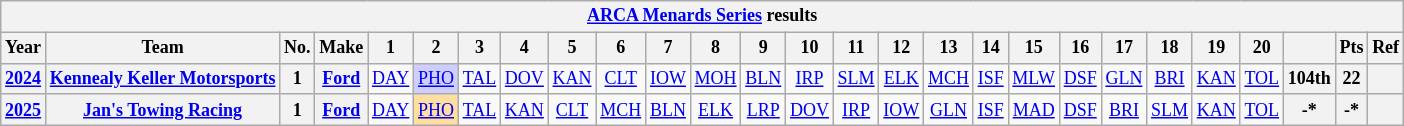<table class="wikitable" style="text-align:center; font-size:75%">
<tr>
<th colspan=27><a href='#'>ARCA Menards Series</a> results</th>
</tr>
<tr>
<th>Year</th>
<th>Team</th>
<th>No.</th>
<th>Make</th>
<th>1</th>
<th>2</th>
<th>3</th>
<th>4</th>
<th>5</th>
<th>6</th>
<th>7</th>
<th>8</th>
<th>9</th>
<th>10</th>
<th>11</th>
<th>12</th>
<th>13</th>
<th>14</th>
<th>15</th>
<th>16</th>
<th>17</th>
<th>18</th>
<th>19</th>
<th>20</th>
<th></th>
<th>Pts</th>
<th>Ref</th>
</tr>
<tr>
<th><a href='#'>2024</a></th>
<th><a href='#'>Kennealy Keller Motorsports</a></th>
<th>1</th>
<th><a href='#'>Ford</a></th>
<td><a href='#'>DAY</a></td>
<td style="background:#CFCFFF;"><a href='#'>PHO</a><br></td>
<td><a href='#'>TAL</a></td>
<td><a href='#'>DOV</a></td>
<td><a href='#'>KAN</a></td>
<td><a href='#'>CLT</a></td>
<td><a href='#'>IOW</a></td>
<td><a href='#'>MOH</a></td>
<td><a href='#'>BLN</a></td>
<td><a href='#'>IRP</a></td>
<td><a href='#'>SLM</a></td>
<td><a href='#'>ELK</a></td>
<td><a href='#'>MCH</a></td>
<td><a href='#'>ISF</a></td>
<td><a href='#'>MLW</a></td>
<td><a href='#'>DSF</a></td>
<td><a href='#'>GLN</a></td>
<td><a href='#'>BRI</a></td>
<td><a href='#'>KAN</a></td>
<td><a href='#'>TOL</a></td>
<th>104th</th>
<th>22</th>
<th></th>
</tr>
<tr>
<th><a href='#'>2025</a></th>
<th><a href='#'>Jan's Towing Racing</a></th>
<th>1</th>
<th><a href='#'>Ford</a></th>
<td><a href='#'>DAY</a></td>
<td style="background:#FFDF9F;"><a href='#'>PHO</a><br></td>
<td><a href='#'>TAL</a></td>
<td><a href='#'>KAN</a></td>
<td><a href='#'>CLT</a></td>
<td><a href='#'>MCH</a></td>
<td><a href='#'>BLN</a></td>
<td><a href='#'>ELK</a></td>
<td><a href='#'>LRP</a></td>
<td><a href='#'>DOV</a></td>
<td><a href='#'>IRP</a></td>
<td><a href='#'>IOW</a></td>
<td><a href='#'>GLN</a></td>
<td><a href='#'>ISF</a></td>
<td><a href='#'>MAD</a></td>
<td><a href='#'>DSF</a></td>
<td><a href='#'>BRI</a></td>
<td><a href='#'>SLM</a></td>
<td><a href='#'>KAN</a></td>
<td><a href='#'>TOL</a></td>
<th>-*</th>
<th>-*</th>
<th></th>
</tr>
</table>
